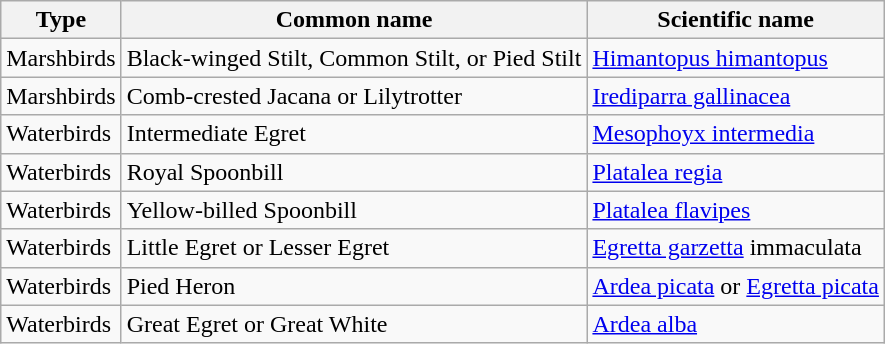<table class="wikitable">
<tr>
<th>Type</th>
<th>Common name</th>
<th>Scientific name</th>
</tr>
<tr>
<td>Marshbirds</td>
<td>Black-winged Stilt, Common Stilt, or Pied Stilt</td>
<td><a href='#'>Himantopus himantopus</a></td>
</tr>
<tr>
<td>Marshbirds</td>
<td>Comb-crested Jacana or Lilytrotter</td>
<td><a href='#'>Irediparra gallinacea</a></td>
</tr>
<tr>
<td>Waterbirds</td>
<td>Intermediate Egret</td>
<td><a href='#'>Mesophoyx intermedia</a></td>
</tr>
<tr>
<td>Waterbirds</td>
<td>Royal Spoonbill</td>
<td><a href='#'>Platalea regia</a></td>
</tr>
<tr>
<td>Waterbirds</td>
<td>Yellow-billed Spoonbill</td>
<td><a href='#'>Platalea flavipes</a></td>
</tr>
<tr>
<td>Waterbirds</td>
<td>Little Egret or Lesser Egret</td>
<td><a href='#'>Egretta garzetta</a> immaculata</td>
</tr>
<tr>
<td>Waterbirds</td>
<td>Pied Heron</td>
<td><a href='#'>Ardea picata</a> or <a href='#'>Egretta picata</a></td>
</tr>
<tr>
<td>Waterbirds</td>
<td>Great Egret or Great White</td>
<td><a href='#'>Ardea alba</a></td>
</tr>
</table>
